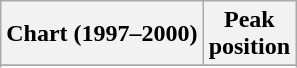<table class="wikitable sortable plainrowheaders" style="text-align:center">
<tr>
<th scope="col">Chart (1997–2000)</th>
<th scope="col">Peak<br>position</th>
</tr>
<tr>
</tr>
<tr>
</tr>
<tr>
</tr>
</table>
